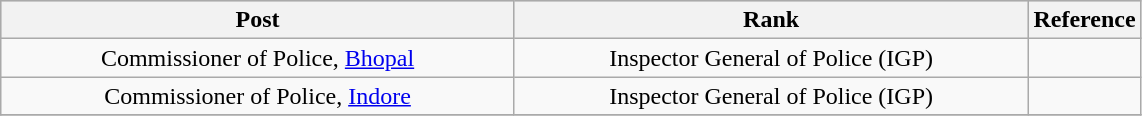<table class="wikitable" style="text-align:center">
<tr style="background:#cccccc">
<th scope="col" style="width: 335px;">Post</th>
<th scope="col" style="width: 335px;">Rank</th>
<th scope="col" style="width: 30px;">Reference</th>
</tr>
<tr>
<td>Commissioner of Police, <a href='#'>Bhopal</a></td>
<td>Inspector General of Police (IGP)</td>
<td></td>
</tr>
<tr>
<td>Commissioner of Police, <a href='#'>Indore</a></td>
<td>Inspector General of Police (IGP)</td>
<td></td>
</tr>
<tr>
</tr>
</table>
